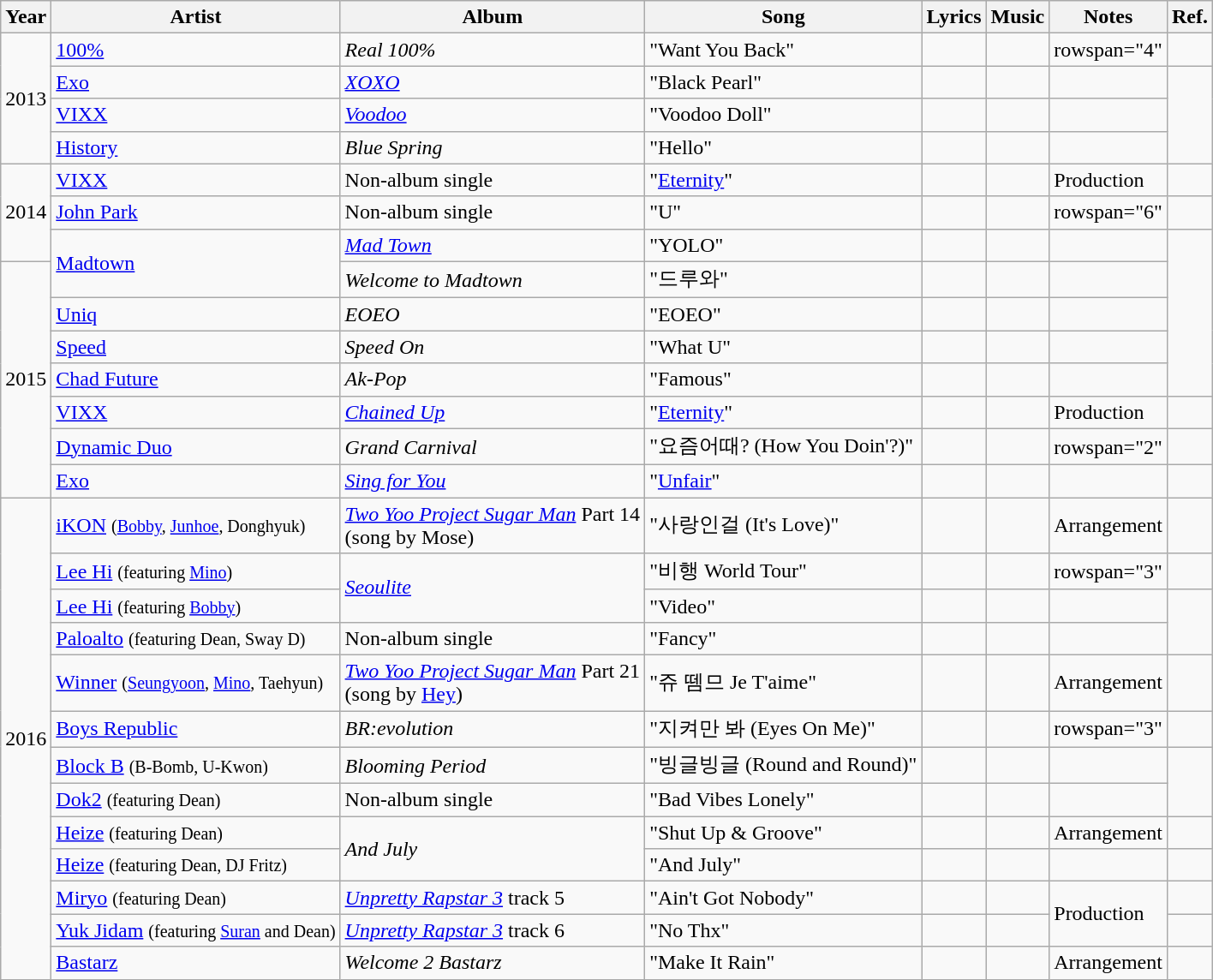<table class="wikitable">
<tr>
<th>Year</th>
<th>Artist</th>
<th>Album</th>
<th>Song</th>
<th>Lyrics</th>
<th>Music</th>
<th>Notes</th>
<th>Ref.</th>
</tr>
<tr>
<td rowspan="4">2013</td>
<td><a href='#'>100%</a></td>
<td><em>Real 100%</em></td>
<td>"Want You Back"</td>
<td></td>
<td></td>
<td>rowspan="4" </td>
<td></td>
</tr>
<tr>
<td><a href='#'>Exo</a></td>
<td><em><a href='#'>XOXO</a></em></td>
<td>"Black Pearl"</td>
<td></td>
<td></td>
<td></td>
</tr>
<tr>
<td><a href='#'>VIXX</a></td>
<td><em><a href='#'>Voodoo</a></em></td>
<td>"Voodoo Doll"</td>
<td></td>
<td></td>
<td></td>
</tr>
<tr>
<td><a href='#'>History</a></td>
<td><em>Blue Spring</em></td>
<td>"Hello"</td>
<td></td>
<td></td>
<td></td>
</tr>
<tr>
<td rowspan="3">2014</td>
<td><a href='#'>VIXX</a></td>
<td>Non-album single</td>
<td>"<a href='#'>Eternity</a>"</td>
<td></td>
<td></td>
<td>Production</td>
<td></td>
</tr>
<tr>
<td><a href='#'>John Park</a></td>
<td>Non-album single</td>
<td>"U"</td>
<td></td>
<td></td>
<td>rowspan="6" </td>
<td></td>
</tr>
<tr>
<td rowspan="2"><a href='#'>Madtown</a></td>
<td><em><a href='#'>Mad Town</a></em></td>
<td>"YOLO"</td>
<td></td>
<td></td>
<td></td>
</tr>
<tr>
<td rowspan="7">2015</td>
<td><em>Welcome to Madtown</em></td>
<td>"드루와"</td>
<td></td>
<td></td>
<td></td>
</tr>
<tr>
<td><a href='#'>Uniq</a></td>
<td><em>EOEO</em></td>
<td>"EOEO"</td>
<td></td>
<td></td>
<td></td>
</tr>
<tr>
<td><a href='#'>Speed</a></td>
<td><em>Speed On</em></td>
<td>"What U"</td>
<td></td>
<td></td>
<td></td>
</tr>
<tr>
<td><a href='#'>Chad Future</a></td>
<td><em>Ak-Pop</em></td>
<td>"Famous"</td>
<td></td>
<td></td>
<td></td>
</tr>
<tr>
<td><a href='#'>VIXX</a></td>
<td><em><a href='#'>Chained Up</a></em></td>
<td>"<a href='#'>Eternity</a>"</td>
<td></td>
<td></td>
<td>Production</td>
<td></td>
</tr>
<tr>
<td><a href='#'>Dynamic Duo</a></td>
<td><em>Grand Carnival</em></td>
<td>"요즘어때? (How You Doin'?)"</td>
<td></td>
<td></td>
<td>rowspan="2" </td>
<td></td>
</tr>
<tr>
<td><a href='#'>Exo</a></td>
<td><em><a href='#'>Sing for You</a></em></td>
<td>"<a href='#'>Unfair</a>"</td>
<td></td>
<td></td>
<td></td>
</tr>
<tr>
<td rowspan="13">2016</td>
<td><a href='#'>iKON</a> <small>(<a href='#'>Bobby</a>, <a href='#'>Junhoe</a>, Donghyuk)</small></td>
<td><em><a href='#'>Two Yoo Project Sugar Man</a></em> Part 14<br>(song by Mose)</td>
<td>"사랑인걸 (It's Love)"</td>
<td></td>
<td></td>
<td>Arrangement</td>
<td></td>
</tr>
<tr>
<td><a href='#'>Lee Hi</a> <small>(featuring <a href='#'>Mino</a>) </small></td>
<td rowspan="2"><em><a href='#'>Seoulite</a></em></td>
<td>"비행 World Tour"</td>
<td></td>
<td></td>
<td>rowspan="3" </td>
<td></td>
</tr>
<tr>
<td><a href='#'>Lee Hi</a> <small>(featuring <a href='#'>Bobby</a>) </small></td>
<td>"Video"</td>
<td></td>
<td></td>
<td></td>
</tr>
<tr>
<td><a href='#'>Paloalto</a> <small>(featuring Dean, Sway D) </small></td>
<td>Non-album single</td>
<td>"Fancy"</td>
<td></td>
<td></td>
<td></td>
</tr>
<tr>
<td><a href='#'>Winner</a> <small>(<a href='#'>Seungyoon</a>, <a href='#'>Mino</a>, Taehyun)</small></td>
<td><em><a href='#'>Two Yoo Project Sugar Man</a></em> Part 21<br>(song by <a href='#'>Hey</a>)</td>
<td>"쥬 뗌므 Je T'aime"</td>
<td></td>
<td></td>
<td>Arrangement</td>
<td></td>
</tr>
<tr>
<td><a href='#'>Boys Republic</a></td>
<td><em>BR:evolution</em></td>
<td>"지켜만 봐 (Eyes On Me)"</td>
<td></td>
<td></td>
<td>rowspan="3" </td>
<td></td>
</tr>
<tr>
<td><a href='#'>Block B</a> <small>(B-Bomb, U-Kwon) </small></td>
<td><em>Blooming Period</em></td>
<td>"빙글빙글 (Round and Round)"</td>
<td></td>
<td></td>
<td></td>
</tr>
<tr>
<td><a href='#'>Dok2</a> <small>(featuring Dean) </small></td>
<td>Non-album single</td>
<td>"Bad Vibes Lonely"</td>
<td></td>
<td></td>
<td></td>
</tr>
<tr>
<td><a href='#'>Heize</a> <small>(featuring Dean) </small></td>
<td rowspan="2"><em>And July</em></td>
<td>"Shut Up & Groove"</td>
<td></td>
<td></td>
<td>Arrangement</td>
<td></td>
</tr>
<tr>
<td><a href='#'>Heize</a> <small>(featuring Dean, DJ Fritz) </small></td>
<td>"And July"</td>
<td></td>
<td></td>
<td></td>
<td></td>
</tr>
<tr>
<td><a href='#'>Miryo</a> <small>(featuring Dean) </small></td>
<td><em><a href='#'>Unpretty Rapstar 3</a></em> track 5</td>
<td>"Ain't Got Nobody"</td>
<td></td>
<td></td>
<td rowspan="2">Production</td>
<td></td>
</tr>
<tr>
<td><a href='#'>Yuk Jidam</a> <small>(featuring <a href='#'>Suran</a> and Dean) </small></td>
<td><em><a href='#'>Unpretty Rapstar 3</a></em> track 6</td>
<td>"No Thx"</td>
<td></td>
<td></td>
<td></td>
</tr>
<tr>
<td><a href='#'>Bastarz</a></td>
<td><em>Welcome 2 Bastarz</em></td>
<td>"Make It Rain"</td>
<td></td>
<td></td>
<td>Arrangement</td>
<td></td>
</tr>
</table>
